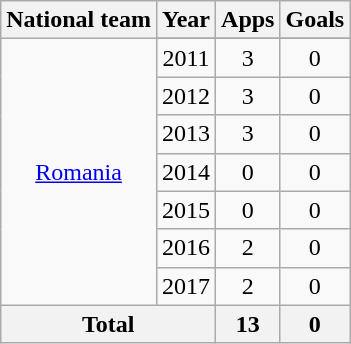<table class="wikitable" style="text-align:center">
<tr>
<th>National team</th>
<th>Year</th>
<th>Apps</th>
<th>Goals</th>
</tr>
<tr>
<td rowspan="8"><a href='#'>Romania</a></td>
</tr>
<tr>
<td>2011</td>
<td>3</td>
<td>0</td>
</tr>
<tr>
<td>2012</td>
<td>3</td>
<td>0</td>
</tr>
<tr>
<td>2013</td>
<td>3</td>
<td>0</td>
</tr>
<tr>
<td>2014</td>
<td>0</td>
<td>0</td>
</tr>
<tr>
<td>2015</td>
<td>0</td>
<td>0</td>
</tr>
<tr>
<td>2016</td>
<td>2</td>
<td>0</td>
</tr>
<tr>
<td>2017</td>
<td>2</td>
<td>0</td>
</tr>
<tr>
<th colspan=2>Total</th>
<th>13</th>
<th>0</th>
</tr>
</table>
